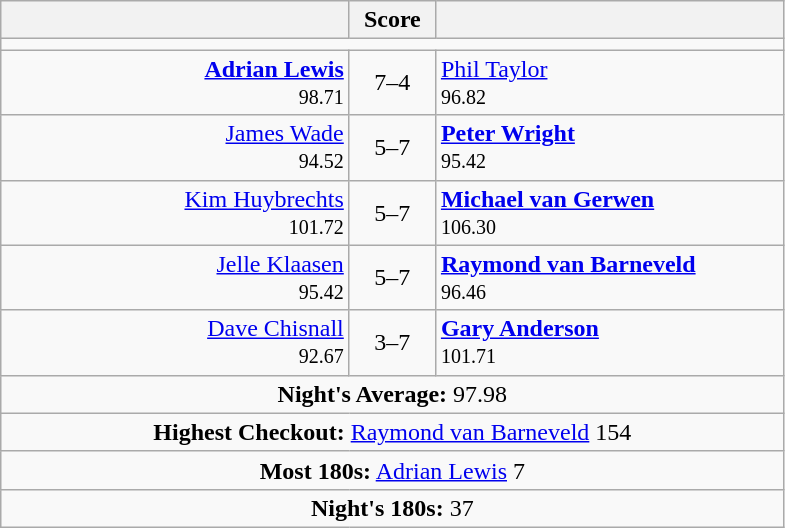<table class=wikitable style="text-align:center">
<tr>
<th width=225></th>
<th width=50>Score</th>
<th width=225></th>
</tr>
<tr align=center>
<td colspan="3"></td>
</tr>
<tr align=left>
<td align=right><strong><a href='#'>Adrian Lewis</a> </strong> <br><small><span>98.71</span></small></td>
<td align=center>7–4</td>
<td> <a href='#'>Phil Taylor</a> <br><small><span>96.82</span></small></td>
</tr>
<tr align=left>
<td align=right><a href='#'>James Wade</a>  <br><small><span>94.52</span></small></td>
<td align=center>5–7</td>
<td> <strong><a href='#'>Peter Wright</a> </strong> <br><small><span>95.42</span></small></td>
</tr>
<tr align=left>
<td align=right><a href='#'>Kim Huybrechts</a>  <br><small><span>101.72</span></small></td>
<td align=center>5–7</td>
<td> <strong><a href='#'>Michael van Gerwen</a> </strong><br><small><span>106.30</span></small></td>
</tr>
<tr align=left>
<td align=right><a href='#'>Jelle Klaasen</a> <br><small><span>95.42</span></small></td>
<td align=center>5–7</td>
<td> <strong><a href='#'>Raymond van Barneveld</a> </strong><br><small><span>96.46</span></small></td>
</tr>
<tr align=left>
<td align=right><a href='#'>Dave Chisnall</a> <br><small><span>92.67</span></small></td>
<td align=center>3–7</td>
<td> <strong><a href='#'>Gary Anderson</a> </strong><br><small><span>101.71</span></small></td>
</tr>
<tr align=center>
<td colspan="3"><strong>Night's Average:</strong> 97.98 </td>
</tr>
<tr align=center>
<td colspan="3"><strong>Highest Checkout:</strong>  <a href='#'>Raymond van Barneveld</a> 154</td>
</tr>
<tr align=center>
<td colspan="3"><strong>Most 180s:</strong>  <a href='#'>Adrian Lewis</a> 7</td>
</tr>
<tr align=center>
<td colspan="3"><strong>Night's 180s:</strong> 37</td>
</tr>
</table>
